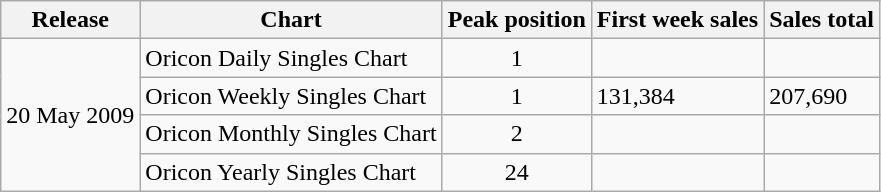<table class="wikitable">
<tr>
<th>Release</th>
<th>Chart</th>
<th>Peak position</th>
<th>First week sales</th>
<th>Sales total</th>
</tr>
<tr>
<td rowspan="4">20 May 2009</td>
<td>Oricon Daily Singles Chart</td>
<td align="center">1</td>
<td></td>
<td></td>
</tr>
<tr>
<td>Oricon Weekly Singles Chart</td>
<td align="center">1</td>
<td>131,384</td>
<td>207,690</td>
</tr>
<tr>
<td>Oricon Monthly Singles Chart</td>
<td align="center">2</td>
<td></td>
<td></td>
</tr>
<tr>
<td>Oricon Yearly Singles Chart</td>
<td align="center">24</td>
<td></td>
<td></td>
</tr>
</table>
